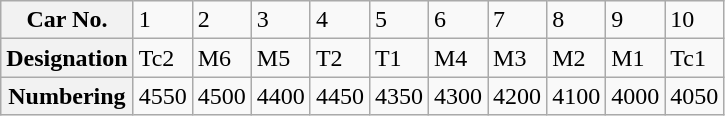<table class="wikitable">
<tr>
<th>Car No.</th>
<td>1</td>
<td>2</td>
<td>3</td>
<td>4</td>
<td>5</td>
<td>6</td>
<td>7</td>
<td>8</td>
<td>9</td>
<td>10</td>
</tr>
<tr>
<th>Designation</th>
<td>Tc2</td>
<td>M6</td>
<td>M5</td>
<td>T2</td>
<td>T1</td>
<td>M4</td>
<td>M3</td>
<td>M2</td>
<td>M1</td>
<td>Tc1</td>
</tr>
<tr>
<th>Numbering</th>
<td>4550</td>
<td>4500</td>
<td>4400</td>
<td>4450</td>
<td>4350</td>
<td>4300</td>
<td>4200</td>
<td>4100</td>
<td>4000</td>
<td>4050</td>
</tr>
</table>
